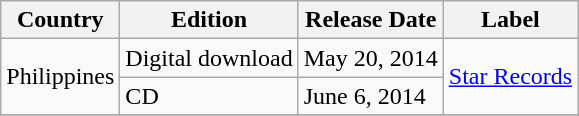<table class="wikitable">
<tr>
<th>Country</th>
<th>Edition</th>
<th>Release Date</th>
<th>Label</th>
</tr>
<tr>
<td rowspan="2">Philippines</td>
<td>Digital download</td>
<td>May 20, 2014</td>
<td rowspan="2"><a href='#'>Star Records</a></td>
</tr>
<tr>
<td>CD</td>
<td>June 6, 2014</td>
</tr>
<tr>
</tr>
</table>
